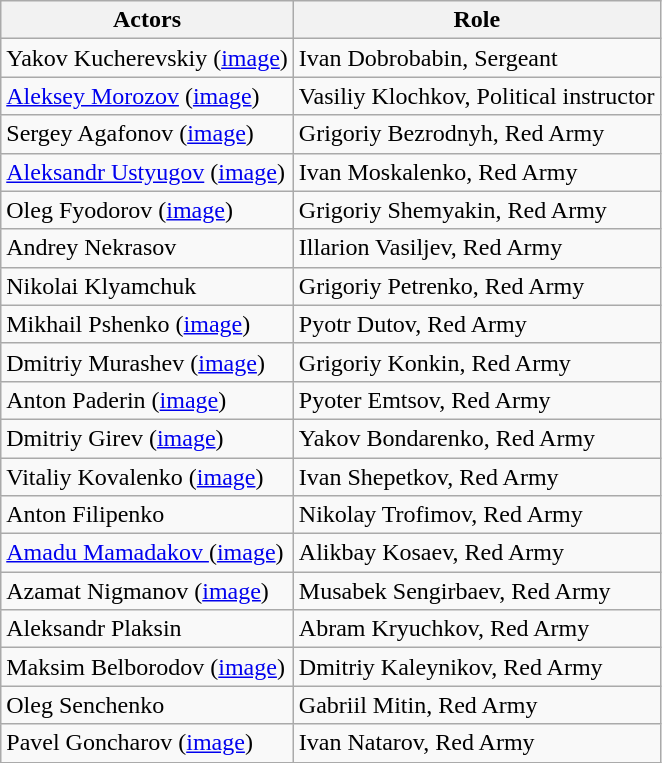<table class="wikitable">
<tr>
<th>Actors</th>
<th>Role</th>
</tr>
<tr>
<td>Yakov Kucherevskiy (<a href='#'>image</a>)</td>
<td>Ivan Dobrobabin, Sergeant</td>
</tr>
<tr>
<td><a href='#'>Aleksey Morozov</a> (<a href='#'>image</a>)</td>
<td>Vasiliy Klochkov, Political instructor</td>
</tr>
<tr>
<td>Sergey Agafonov (<a href='#'>image</a>)</td>
<td>Grigoriy Bezrodnyh, Red Army</td>
</tr>
<tr>
<td><a href='#'>Aleksandr Ustyugov</a> (<a href='#'>image</a>)</td>
<td>Ivan Moskalenko, Red Army</td>
</tr>
<tr>
<td>Oleg Fyodorov (<a href='#'>image</a>)</td>
<td>Grigoriy Shemyakin, Red Army</td>
</tr>
<tr>
<td>Andrey Nekrasov</td>
<td>Illarion Vasiljev, Red Army</td>
</tr>
<tr>
<td>Nikolai Klyamchuk</td>
<td>Grigoriy Petrenko, Red Army</td>
</tr>
<tr>
<td>Mikhail Pshenko (<a href='#'>image</a>)</td>
<td>Pyotr Dutov, Red Army</td>
</tr>
<tr>
<td>Dmitriy Murashev (<a href='#'>image</a>)</td>
<td>Grigoriy Konkin, Red Army</td>
</tr>
<tr>
<td>Anton Paderin (<a href='#'>image</a>)</td>
<td>Pyoter Emtsov, Red Army</td>
</tr>
<tr>
<td>Dmitriy Girev (<a href='#'>image</a>)</td>
<td>Yakov Bondarenko, Red Army</td>
</tr>
<tr>
<td>Vitaliy Kovalenko (<a href='#'>image</a>)</td>
<td>Ivan Shepetkov, Red Army</td>
</tr>
<tr>
<td>Anton Filipenko</td>
<td>Nikolay Trofimov, Red Army</td>
</tr>
<tr>
<td><a href='#'>Amadu Mamadakov </a>(<a href='#'>image</a>)</td>
<td>Alikbay Kosaev, Red Army</td>
</tr>
<tr>
<td>Azamat Nigmanov (<a href='#'>image</a>)</td>
<td>Musabek Sengirbaev, Red Army</td>
</tr>
<tr>
<td>Aleksandr Plaksin</td>
<td>Abram Kryuchkov, Red Army</td>
</tr>
<tr>
<td>Maksim Belborodov (<a href='#'>image</a>)</td>
<td>Dmitriy Kaleynikov, Red Army</td>
</tr>
<tr>
<td>Oleg Senchenko</td>
<td>Gabriil Mitin, Red Army</td>
</tr>
<tr>
<td>Pavel Goncharov (<a href='#'>image</a>)</td>
<td>Ivan Natarov, Red Army</td>
</tr>
</table>
